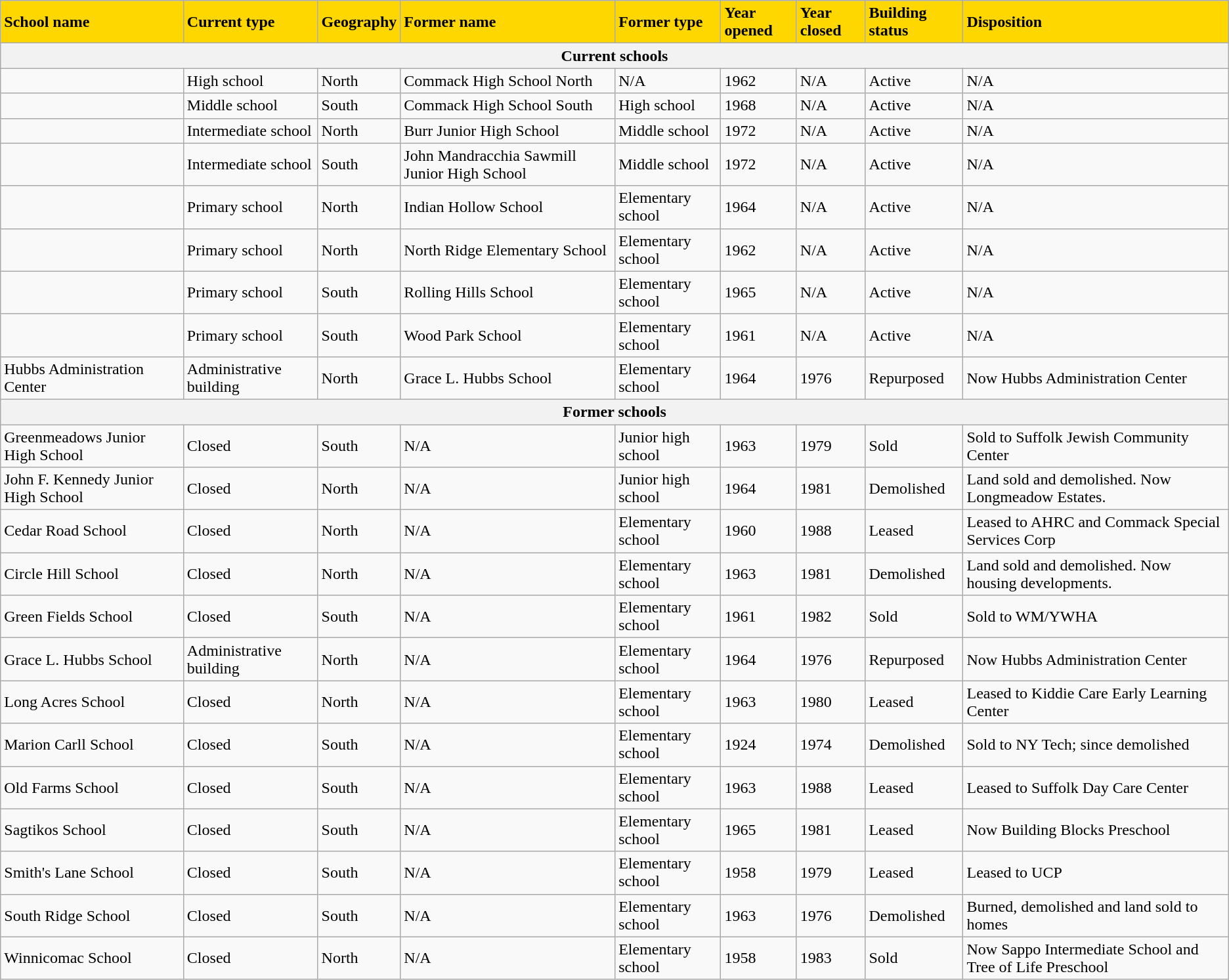<table class="wikitable" style="font-size: 100%;" |>
<tr>
<td style="background:gold; color:black; text-align:left;"><strong>School name</strong></td>
<td style="background:gold; color:black; text-align:left;"><strong>Current type</strong></td>
<td style="background:gold; color:black; text-align:left;"><strong>Geography</strong></td>
<td style="background:gold; color:black; text-align:left;"><strong>Former name</strong></td>
<td style="background:gold; color:black; text-align:left;"><strong>Former type</strong></td>
<td style="background:gold; color:black; text-align:left;"><strong>Year opened</strong></td>
<td style="background:gold; color:black; text-align:left;"><strong>Year closed</strong></td>
<td style="background:gold; color:black; text-align:left;"><strong>Building status</strong></td>
<td style="background:gold; color:black; text-align:left;"><strong>Disposition</strong></td>
</tr>
<tr>
<th colspan="9">Current schools</th>
</tr>
<tr>
<td></td>
<td>High school</td>
<td>North</td>
<td>Commack High School North</td>
<td>N/A</td>
<td>1962</td>
<td>N/A</td>
<td>Active</td>
<td>N/A</td>
</tr>
<tr>
<td></td>
<td>Middle school</td>
<td>South</td>
<td>Commack High School South</td>
<td>High school</td>
<td>1968</td>
<td>N/A</td>
<td>Active</td>
<td>N/A</td>
</tr>
<tr>
<td></td>
<td>Intermediate school</td>
<td>North</td>
<td>Burr Junior High School</td>
<td>Middle school</td>
<td>1972</td>
<td>N/A</td>
<td>Active</td>
<td>N/A</td>
</tr>
<tr>
<td></td>
<td>Intermediate school</td>
<td>South</td>
<td>John Mandracchia Sawmill Junior High School</td>
<td>Middle school</td>
<td>1972</td>
<td>N/A</td>
<td>Active</td>
<td>N/A</td>
</tr>
<tr>
<td></td>
<td>Primary school</td>
<td>North</td>
<td>Indian Hollow School</td>
<td>Elementary school</td>
<td>1964</td>
<td>N/A</td>
<td>Active</td>
<td>N/A</td>
</tr>
<tr>
<td></td>
<td>Primary school</td>
<td>North</td>
<td>North Ridge Elementary School</td>
<td>Elementary school</td>
<td>1962</td>
<td>N/A</td>
<td>Active</td>
<td>N/A</td>
</tr>
<tr>
<td></td>
<td>Primary school</td>
<td>South</td>
<td>Rolling Hills School</td>
<td>Elementary school</td>
<td>1965</td>
<td>N/A</td>
<td>Active</td>
<td>N/A</td>
</tr>
<tr>
<td></td>
<td>Primary school</td>
<td>South</td>
<td>Wood Park School</td>
<td>Elementary school</td>
<td>1961</td>
<td>N/A</td>
<td>Active</td>
<td>N/A</td>
</tr>
<tr>
<td>Hubbs Administration Center</td>
<td>Administrative building</td>
<td>North</td>
<td>Grace L. Hubbs School</td>
<td>Elementary school</td>
<td>1964</td>
<td>1976</td>
<td>Repurposed</td>
<td>Now Hubbs Administration Center</td>
</tr>
<tr>
<th colspan="9">Former schools</th>
</tr>
<tr>
<td>Greenmeadows Junior High School</td>
<td>Closed</td>
<td>South</td>
<td>N/A</td>
<td>Junior high school</td>
<td>1963</td>
<td>1979</td>
<td>Sold</td>
<td>Sold to Suffolk Jewish Community Center</td>
</tr>
<tr>
<td>John F. Kennedy Junior High School</td>
<td>Closed</td>
<td>North</td>
<td>N/A</td>
<td>Junior high school</td>
<td>1964</td>
<td>1981</td>
<td>Demolished</td>
<td>Land sold and demolished. Now Longmeadow Estates.</td>
</tr>
<tr>
<td>Cedar Road School</td>
<td>Closed</td>
<td>North</td>
<td>N/A</td>
<td>Elementary school</td>
<td>1960</td>
<td>1988</td>
<td>Leased</td>
<td>Leased to AHRC and Commack Special Services Corp</td>
</tr>
<tr>
<td>Circle Hill School</td>
<td>Closed</td>
<td>North</td>
<td>N/A</td>
<td>Elementary school</td>
<td>1963</td>
<td>1981</td>
<td>Demolished</td>
<td>Land sold and demolished. Now housing developments.</td>
</tr>
<tr>
<td>Green Fields School</td>
<td>Closed</td>
<td>South</td>
<td>N/A</td>
<td>Elementary school</td>
<td>1961</td>
<td>1982</td>
<td>Sold</td>
<td>Sold to WM/YWHA</td>
</tr>
<tr>
<td>Grace L. Hubbs School</td>
<td>Administrative building</td>
<td>North</td>
<td>N/A</td>
<td>Elementary school</td>
<td>1964</td>
<td>1976</td>
<td>Repurposed</td>
<td>Now Hubbs Administration Center</td>
</tr>
<tr>
<td>Long Acres School</td>
<td>Closed</td>
<td>North</td>
<td>N/A</td>
<td>Elementary school</td>
<td>1963</td>
<td>1980</td>
<td>Leased</td>
<td>Leased to Kiddie Care Early Learning Center</td>
</tr>
<tr>
<td>Marion Carll School</td>
<td>Closed</td>
<td>South</td>
<td>N/A</td>
<td>Elementary school</td>
<td>1924</td>
<td>1974</td>
<td>Demolished</td>
<td>Sold to NY Tech; since demolished</td>
</tr>
<tr>
<td>Old Farms School</td>
<td>Closed</td>
<td>South</td>
<td>N/A</td>
<td>Elementary school</td>
<td>1963</td>
<td>1988</td>
<td>Leased</td>
<td>Leased to Suffolk Day Care Center</td>
</tr>
<tr>
<td>Sagtikos School</td>
<td>Closed</td>
<td>South</td>
<td>N/A</td>
<td>Elementary school</td>
<td>1965</td>
<td>1981</td>
<td>Leased</td>
<td>Now Building Blocks Preschool</td>
</tr>
<tr>
<td>Smith's Lane School</td>
<td>Closed</td>
<td>South</td>
<td>N/A</td>
<td>Elementary school</td>
<td>1958</td>
<td>1979</td>
<td>Leased</td>
<td>Leased to UCP</td>
</tr>
<tr>
<td>South Ridge School</td>
<td>Closed</td>
<td>South</td>
<td>N/A</td>
<td>Elementary school</td>
<td>1963</td>
<td>1976</td>
<td>Demolished</td>
<td>Burned, demolished and land sold to homes</td>
</tr>
<tr>
<td>Winnicomac School</td>
<td>Closed</td>
<td>North</td>
<td>N/A</td>
<td>Elementary school</td>
<td>1958</td>
<td>1983</td>
<td>Sold</td>
<td>Now Sappo Intermediate School and Tree of Life Preschool</td>
</tr>
</table>
